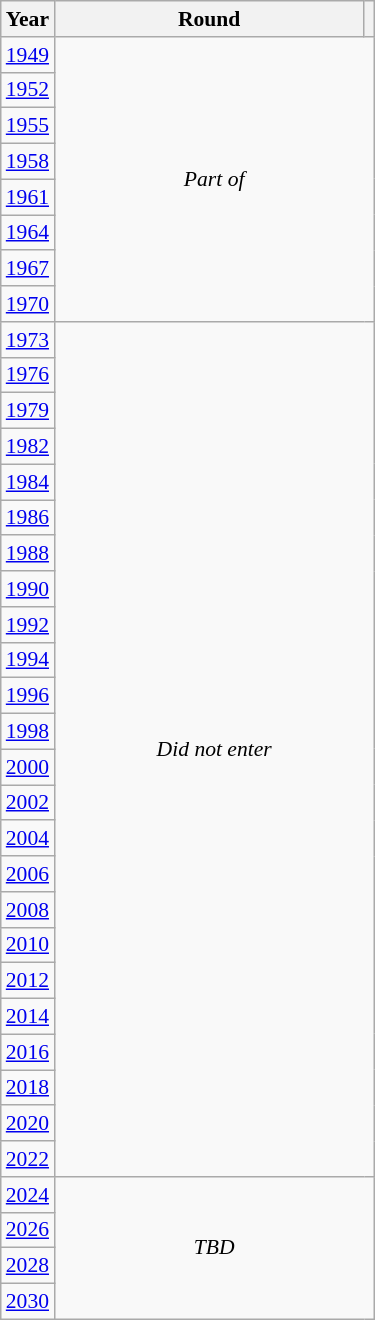<table class="wikitable" style="text-align: center; font-size:90%">
<tr>
<th>Year</th>
<th style="width:200px">Round</th>
<th></th>
</tr>
<tr>
<td><a href='#'>1949</a></td>
<td colspan="2" rowspan="8"><em>Part of </em></td>
</tr>
<tr>
<td><a href='#'>1952</a></td>
</tr>
<tr>
<td><a href='#'>1955</a></td>
</tr>
<tr>
<td><a href='#'>1958</a></td>
</tr>
<tr>
<td><a href='#'>1961</a></td>
</tr>
<tr>
<td><a href='#'>1964</a></td>
</tr>
<tr>
<td><a href='#'>1967</a></td>
</tr>
<tr>
<td><a href='#'>1970</a></td>
</tr>
<tr>
<td><a href='#'>1973</a></td>
<td colspan="2" rowspan="24"><em>Did not enter</em></td>
</tr>
<tr>
<td><a href='#'>1976</a></td>
</tr>
<tr>
<td><a href='#'>1979</a></td>
</tr>
<tr>
<td><a href='#'>1982</a></td>
</tr>
<tr>
<td><a href='#'>1984</a></td>
</tr>
<tr>
<td><a href='#'>1986</a></td>
</tr>
<tr>
<td><a href='#'>1988</a></td>
</tr>
<tr>
<td><a href='#'>1990</a></td>
</tr>
<tr>
<td><a href='#'>1992</a></td>
</tr>
<tr>
<td><a href='#'>1994</a></td>
</tr>
<tr>
<td><a href='#'>1996</a></td>
</tr>
<tr>
<td><a href='#'>1998</a></td>
</tr>
<tr>
<td><a href='#'>2000</a></td>
</tr>
<tr>
<td><a href='#'>2002</a></td>
</tr>
<tr>
<td><a href='#'>2004</a></td>
</tr>
<tr>
<td><a href='#'>2006</a></td>
</tr>
<tr>
<td><a href='#'>2008</a></td>
</tr>
<tr>
<td><a href='#'>2010</a></td>
</tr>
<tr>
<td><a href='#'>2012</a></td>
</tr>
<tr>
<td><a href='#'>2014</a></td>
</tr>
<tr>
<td><a href='#'>2016</a></td>
</tr>
<tr>
<td><a href='#'>2018</a></td>
</tr>
<tr>
<td><a href='#'>2020</a></td>
</tr>
<tr>
<td><a href='#'>2022</a></td>
</tr>
<tr>
<td><a href='#'>2024</a></td>
<td colspan="2" rowspan="4"><em>TBD</em></td>
</tr>
<tr>
<td><a href='#'>2026</a></td>
</tr>
<tr>
<td><a href='#'>2028</a></td>
</tr>
<tr>
<td><a href='#'>2030</a></td>
</tr>
</table>
